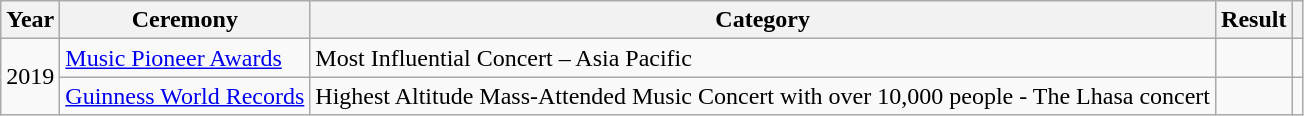<table class="wikitable">
<tr>
<th scope="col">Year</th>
<th scope="col">Ceremony</th>
<th scope="col">Category</th>
<th scope="col">Result</th>
<th scope="col" class="unsortable"></th>
</tr>
<tr>
<td rowspan="2">2019</td>
<td><a href='#'>Music Pioneer Awards</a></td>
<td>Most Influential Concert – Asia Pacific</td>
<td></td>
<td style="text-align:center"></td>
</tr>
<tr>
<td><a href='#'>Guinness World Records</a></td>
<td>Highest Altitude Mass-Attended Music Concert with over 10,000 people - The Lhasa concert</td>
<td></td>
</tr>
</table>
